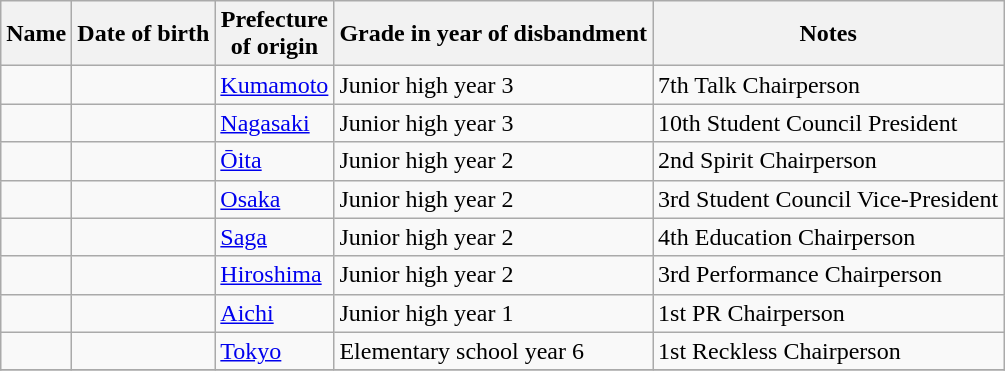<table class="wikitable sortable">
<tr>
<th>Name</th>
<th>Date of birth</th>
<th>Prefecture<br>of origin</th>
<th>Grade in year of disbandment</th>
<th class="unsortable">Notes</th>
</tr>
<tr>
<td></td>
<td></td>
<td><a href='#'>Kumamoto</a></td>
<td>Junior high year 3</td>
<td>7th Talk Chairperson</td>
</tr>
<tr>
<td></td>
<td></td>
<td><a href='#'>Nagasaki</a></td>
<td>Junior high year 3</td>
<td>10th Student Council President</td>
</tr>
<tr>
<td></td>
<td></td>
<td><a href='#'>Ōita</a></td>
<td>Junior high year 2</td>
<td>2nd Spirit Chairperson</td>
</tr>
<tr>
<td></td>
<td></td>
<td><a href='#'>Osaka</a></td>
<td>Junior high year 2</td>
<td>3rd Student Council Vice-President</td>
</tr>
<tr>
<td></td>
<td></td>
<td><a href='#'>Saga</a></td>
<td>Junior high year 2</td>
<td>4th Education Chairperson</td>
</tr>
<tr>
<td></td>
<td></td>
<td><a href='#'>Hiroshima</a></td>
<td>Junior high year 2</td>
<td>3rd Performance Chairperson</td>
</tr>
<tr>
<td></td>
<td></td>
<td><a href='#'>Aichi</a></td>
<td>Junior high year 1</td>
<td>1st PR Chairperson</td>
</tr>
<tr>
<td></td>
<td></td>
<td><a href='#'>Tokyo</a></td>
<td>Elementary school year 6</td>
<td>1st Reckless Chairperson</td>
</tr>
<tr>
</tr>
</table>
